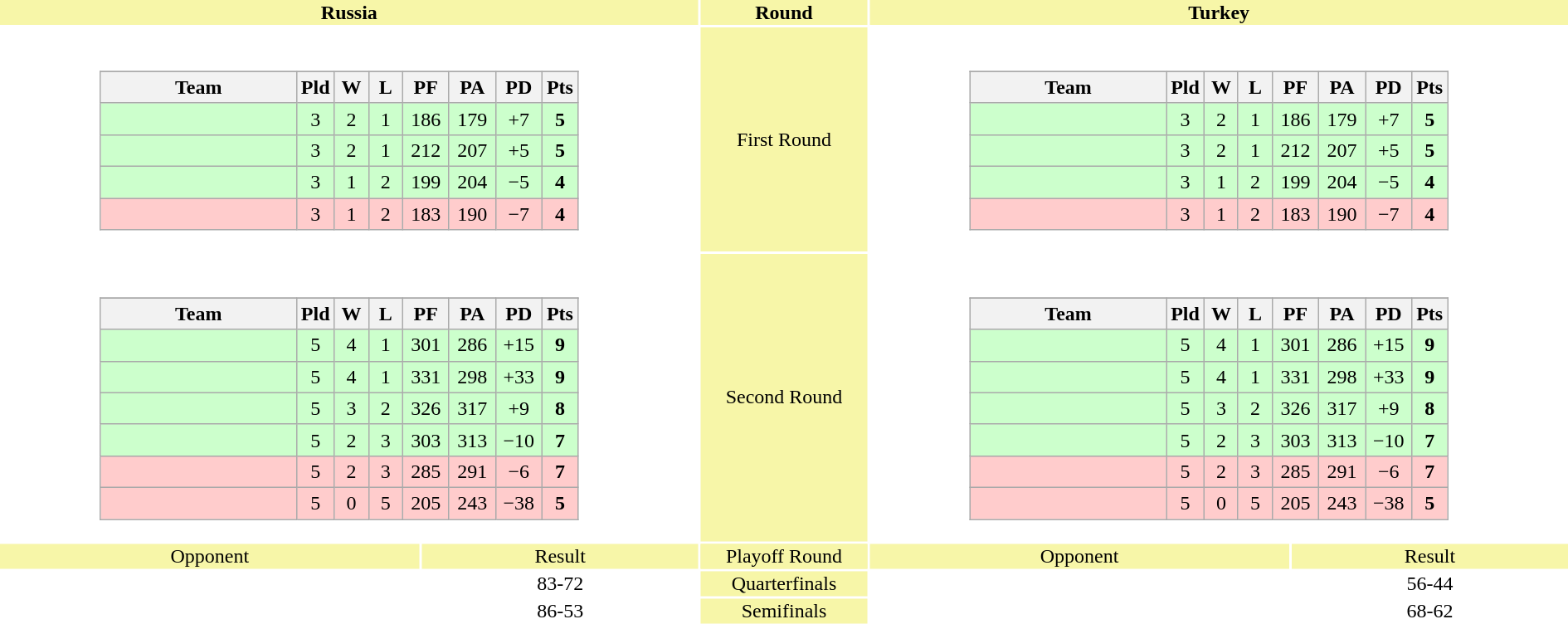<table width="100%" style="text-align:center">
<tr valign=top bgcolor=#F7F6A8>
<th colspan=2 style="width:1*">Russia</th>
<th>Round</th>
<th colspan=2 style="width:1*">Turkey</th>
</tr>
<tr>
<td colspan="2" align=center><br><table class=wikitable>
<tr align=center>
</tr>
<tr>
<th width=150>Team</th>
<th width=20>Pld</th>
<th width=20>W</th>
<th width=20>L</th>
<th width=30>PF</th>
<th width=30>PA</th>
<th width=30>PD</th>
<th width=20>Pts</th>
</tr>
<tr align=center bgcolor=ccffcc>
<td align=left></td>
<td>3</td>
<td>2</td>
<td>1</td>
<td>186</td>
<td>179</td>
<td>+7</td>
<td><strong>5</strong></td>
</tr>
<tr align=center bgcolor=ccffcc>
<td align=left></td>
<td>3</td>
<td>2</td>
<td>1</td>
<td>212</td>
<td>207</td>
<td>+5</td>
<td><strong>5</strong></td>
</tr>
<tr align=center bgcolor=ccffcc>
<td align=left></td>
<td>3</td>
<td>1</td>
<td>2</td>
<td>199</td>
<td>204</td>
<td>−5</td>
<td><strong>4</strong></td>
</tr>
<tr align=center bgcolor=ffcccc>
<td align=left></td>
<td>3</td>
<td>1</td>
<td>2</td>
<td>183</td>
<td>190</td>
<td>−7</td>
<td><strong>4</strong></td>
</tr>
</table>
</td>
<td bgcolor=#F7F6A8>First Round</td>
<td colspan=2 align=center><br><table class=wikitable>
<tr align=center>
</tr>
<tr>
<th width=150>Team</th>
<th width=20>Pld</th>
<th width=20>W</th>
<th width=20>L</th>
<th width=30>PF</th>
<th width=30>PA</th>
<th width=30>PD</th>
<th width=20>Pts</th>
</tr>
<tr align=center bgcolor=ccffcc>
<td align=left></td>
<td>3</td>
<td>2</td>
<td>1</td>
<td>186</td>
<td>179</td>
<td>+7</td>
<td><strong>5</strong></td>
</tr>
<tr align=center bgcolor=ccffcc>
<td align=left></td>
<td>3</td>
<td>2</td>
<td>1</td>
<td>212</td>
<td>207</td>
<td>+5</td>
<td><strong>5</strong></td>
</tr>
<tr align=center bgcolor=ccffcc>
<td align=left></td>
<td>3</td>
<td>1</td>
<td>2</td>
<td>199</td>
<td>204</td>
<td>−5</td>
<td><strong>4</strong></td>
</tr>
<tr align=center bgcolor=ffcccc>
<td align=left></td>
<td>3</td>
<td>1</td>
<td>2</td>
<td>183</td>
<td>190</td>
<td>−7</td>
<td><strong>4</strong></td>
</tr>
</table>
</td>
</tr>
<tr>
<td colspan="2" align=center><br><table class=wikitable>
<tr align=center>
</tr>
<tr>
<th width=150>Team</th>
<th width=20>Pld</th>
<th width=20>W</th>
<th width=20>L</th>
<th width=30>PF</th>
<th width=30>PA</th>
<th width=30>PD</th>
<th width=20>Pts</th>
</tr>
<tr align=center bgcolor=ccffcc>
<td align=left></td>
<td>5</td>
<td>4</td>
<td>1</td>
<td>301</td>
<td>286</td>
<td>+15</td>
<td><strong>9</strong></td>
</tr>
<tr align=center bgcolor=ccffcc>
<td align=left></td>
<td>5</td>
<td>4</td>
<td>1</td>
<td>331</td>
<td>298</td>
<td>+33</td>
<td><strong>9</strong></td>
</tr>
<tr align=center bgcolor=ccffcc>
<td align=left></td>
<td>5</td>
<td>3</td>
<td>2</td>
<td>326</td>
<td>317</td>
<td>+9</td>
<td><strong>8</strong></td>
</tr>
<tr align=center bgcolor=ccffcc>
<td align=left></td>
<td>5</td>
<td>2</td>
<td>3</td>
<td>303</td>
<td>313</td>
<td>−10</td>
<td><strong>7</strong></td>
</tr>
<tr align=center bgcolor=ffcccc>
<td align=left></td>
<td>5</td>
<td>2</td>
<td>3</td>
<td>285</td>
<td>291</td>
<td>−6</td>
<td><strong>7</strong></td>
</tr>
<tr align=center bgcolor=ffcccc>
<td align=left></td>
<td>5</td>
<td>0</td>
<td>5</td>
<td>205</td>
<td>243</td>
<td>−38</td>
<td><strong>5</strong></td>
</tr>
</table>
</td>
<td bgcolor=#F7F6A8>Second Round</td>
<td colspan=2 align=center><br><table class=wikitable>
<tr align=center>
</tr>
<tr>
<th width=150>Team</th>
<th width=20>Pld</th>
<th width=20>W</th>
<th width=20>L</th>
<th width=30>PF</th>
<th width=30>PA</th>
<th width=30>PD</th>
<th width=20>Pts</th>
</tr>
<tr align=center bgcolor=ccffcc>
<td align=left></td>
<td>5</td>
<td>4</td>
<td>1</td>
<td>301</td>
<td>286</td>
<td>+15</td>
<td><strong>9</strong></td>
</tr>
<tr align=center bgcolor=ccffcc>
<td align=left></td>
<td>5</td>
<td>4</td>
<td>1</td>
<td>331</td>
<td>298</td>
<td>+33</td>
<td><strong>9</strong></td>
</tr>
<tr align=center bgcolor=ccffcc>
<td align=left></td>
<td>5</td>
<td>3</td>
<td>2</td>
<td>326</td>
<td>317</td>
<td>+9</td>
<td><strong>8</strong></td>
</tr>
<tr align=center bgcolor=ccffcc>
<td align=left></td>
<td>5</td>
<td>2</td>
<td>3</td>
<td>303</td>
<td>313</td>
<td>−10</td>
<td><strong>7</strong></td>
</tr>
<tr align=center bgcolor=ffcccc>
<td align=left></td>
<td>5</td>
<td>2</td>
<td>3</td>
<td>285</td>
<td>291</td>
<td>−6</td>
<td><strong>7</strong></td>
</tr>
<tr align=center bgcolor=ffcccc>
<td align=left></td>
<td>5</td>
<td>0</td>
<td>5</td>
<td>205</td>
<td>243</td>
<td>−38</td>
<td><strong>5</strong></td>
</tr>
</table>
</td>
</tr>
<tr valign=top bgcolor=#F7F6A8>
<td>Opponent</td>
<td>Result</td>
<td bgcolor=#F7F6A8>Playoff Round</td>
<td>Opponent</td>
<td>Result</td>
</tr>
<tr>
<td align=left></td>
<td>83-72</td>
<td bgcolor=#F7F6A8>Quarterfinals</td>
<td align=left></td>
<td>56-44</td>
</tr>
<tr>
<td align=left></td>
<td>86-53</td>
<td bgcolor=#F7F6A8>Semifinals</td>
<td align=left></td>
<td>68-62</td>
</tr>
</table>
